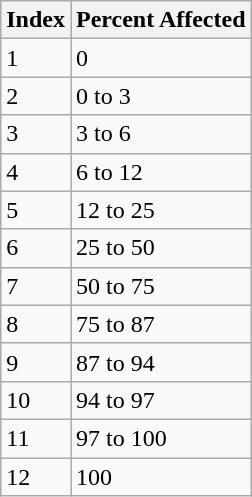<table class="wikitable">
<tr>
<th>Index</th>
<th>Percent Affected</th>
</tr>
<tr>
<td>1</td>
<td>0</td>
</tr>
<tr>
<td>2</td>
<td>0 to 3</td>
</tr>
<tr>
<td>3</td>
<td>3 to 6</td>
</tr>
<tr>
<td>4</td>
<td>6 to 12</td>
</tr>
<tr>
<td>5</td>
<td>12 to 25</td>
</tr>
<tr>
<td>6</td>
<td>25 to 50</td>
</tr>
<tr>
<td>7</td>
<td>50 to 75</td>
</tr>
<tr>
<td>8</td>
<td>75 to 87</td>
</tr>
<tr>
<td>9</td>
<td>87 to 94</td>
</tr>
<tr>
<td>10</td>
<td>94 to 97</td>
</tr>
<tr>
<td>11</td>
<td>97 to 100</td>
</tr>
<tr>
<td>12</td>
<td>100</td>
</tr>
</table>
